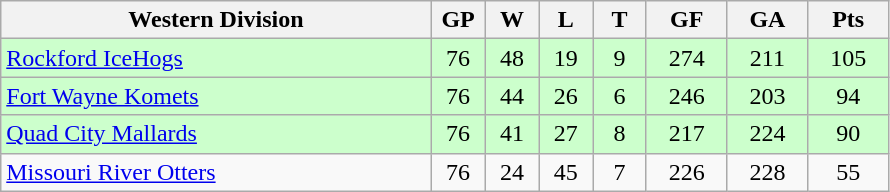<table class="wikitable">
<tr>
<th width="40%" bgcolor="#e0e0e0">Western Division</th>
<th width="5%" bgcolor="#e0e0e0">GP</th>
<th width="5%" bgcolor="#e0e0e0">W</th>
<th width="5%" bgcolor="#e0e0e0">L</th>
<th width="5%" bgcolor="#e0e0e0">T</th>
<th width="7.5%" bgcolor="#e0e0e0">GF</th>
<th width="7.5%" bgcolor="#e0e0e0">GA</th>
<th width="7.5%" bgcolor="#e0e0e0">Pts</th>
</tr>
<tr align="center" bgcolor="#CCFFCC">
<td align="left"><a href='#'>Rockford IceHogs</a></td>
<td>76</td>
<td>48</td>
<td>19</td>
<td>9</td>
<td>274</td>
<td>211</td>
<td>105</td>
</tr>
<tr align="center" bgcolor="#CCFFCC">
<td align="left"><a href='#'>Fort Wayne Komets</a></td>
<td>76</td>
<td>44</td>
<td>26</td>
<td>6</td>
<td>246</td>
<td>203</td>
<td>94</td>
</tr>
<tr align="center" bgcolor="#CCFFCC">
<td align="left"><a href='#'>Quad City Mallards</a></td>
<td>76</td>
<td>41</td>
<td>27</td>
<td>8</td>
<td>217</td>
<td>224</td>
<td>90</td>
</tr>
<tr align="center">
<td align="left"><a href='#'>Missouri River Otters</a></td>
<td>76</td>
<td>24</td>
<td>45</td>
<td>7</td>
<td>226</td>
<td>228</td>
<td>55</td>
</tr>
</table>
